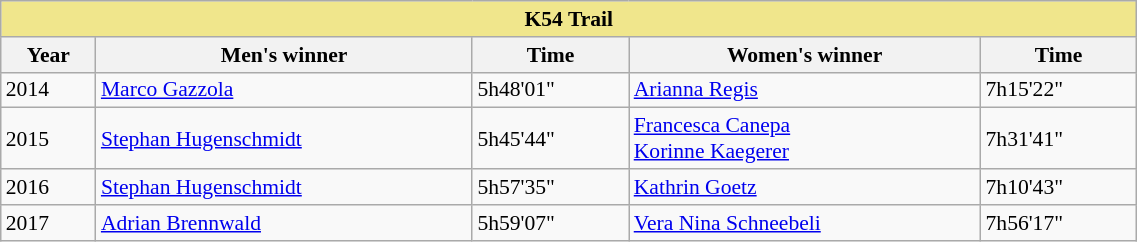<table class="wikitable" width=60% style="font-size:90%; text-align:left;">
<tr>
<td align=center colspan=5 bgcolor=khaki><strong>K54 Trail</strong></td>
</tr>
<tr>
<th>Year</th>
<th>Men's winner</th>
<th>Time</th>
<th>Women's winner</th>
<th>Time</th>
</tr>
<tr>
<td>2014</td>
<td> <a href='#'>Marco Gazzola</a></td>
<td>5h48'01"</td>
<td> <a href='#'>Arianna Regis</a></td>
<td>7h15'22"</td>
</tr>
<tr>
<td>2015</td>
<td> <a href='#'>Stephan Hugenschmidt</a></td>
<td>5h45'44"</td>
<td> <a href='#'>Francesca Canepa</a><br> <a href='#'>Korinne Kaegerer</a></td>
<td>7h31'41"</td>
</tr>
<tr>
<td>2016</td>
<td> <a href='#'>Stephan Hugenschmidt</a></td>
<td>5h57'35"</td>
<td> <a href='#'>Kathrin Goetz</a></td>
<td>7h10'43"</td>
</tr>
<tr>
<td>2017</td>
<td> <a href='#'>Adrian Brennwald</a></td>
<td>5h59'07"</td>
<td> <a href='#'>Vera Nina Schneebeli</a></td>
<td>7h56'17"</td>
</tr>
</table>
